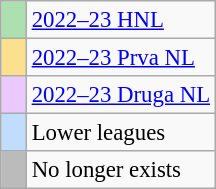<table class="wikitable mw-collapsible" style="text-align:left; font-size:95%;">
<tr>
<td style="width:10px; background:#ace1af;"></td>
<td><a href='#'>2022–23 HNL</a></td>
</tr>
<tr>
<td style="width:10px; background:#fbe08d;"></td>
<td><a href='#'>2022–23 Prva NL</a></td>
</tr>
<tr>
<td style="width:10px; background:#ebc9fe;"></td>
<td><a href='#'>2022–23 Druga NL</a></td>
</tr>
<tr>
<td style="width:10px; background:#c1ddfd;"></td>
<td>Lower leagues</td>
</tr>
<tr>
<td style="width:10px; background:#bbb;"></td>
<td>No longer exists</td>
</tr>
</table>
